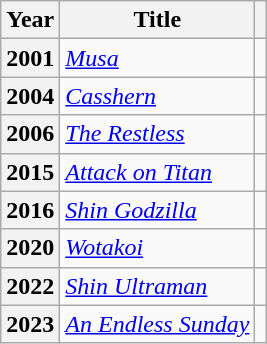<table class="wikitable">
<tr>
<th>Year</th>
<th>Title</th>
<th></th>
</tr>
<tr>
<th>2001</th>
<td><em><a href='#'>Musa</a></em></td>
<td></td>
</tr>
<tr>
<th>2004</th>
<td><em><a href='#'>Casshern</a></em></td>
<td></td>
</tr>
<tr>
<th>2006</th>
<td><em><a href='#'>The Restless</a></em></td>
<td></td>
</tr>
<tr>
<th>2015</th>
<td><em><a href='#'>Attack on Titan</a></em></td>
<td></td>
</tr>
<tr>
<th>2016</th>
<td><em><a href='#'>Shin Godzilla</a></em></td>
<td></td>
</tr>
<tr>
<th>2020</th>
<td><em><a href='#'>Wotakoi</a></em></td>
<td></td>
</tr>
<tr>
<th>2022</th>
<td><em><a href='#'>Shin Ultraman</a></em></td>
<td></td>
</tr>
<tr>
<th>2023</th>
<td><em><a href='#'>An Endless Sunday</a></em></td>
<td></td>
</tr>
</table>
